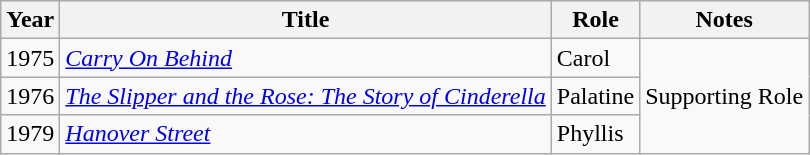<table class="wikitable">
<tr>
<th>Year</th>
<th>Title</th>
<th>Role</th>
<th>Notes</th>
</tr>
<tr>
<td>1975</td>
<td><em><a href='#'>Carry On Behind</a></em></td>
<td>Carol</td>
<td rowspan=3>Supporting Role</td>
</tr>
<tr>
<td>1976</td>
<td><em><a href='#'>The Slipper and the Rose: The Story of Cinderella</a></em></td>
<td>Palatine</td>
</tr>
<tr>
<td>1979</td>
<td><em><a href='#'>Hanover Street</a></em></td>
<td>Phyllis</td>
</tr>
</table>
